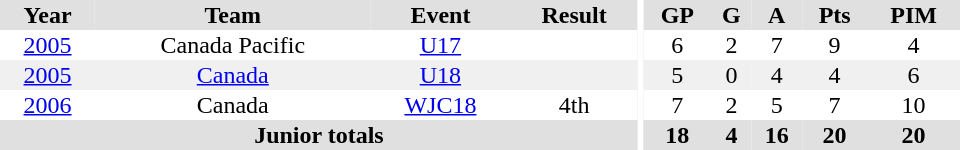<table border="0" cellpadding="1" cellspacing="0" ID="Table3" style="text-align:center; width:40em">
<tr ALIGN="center" bgcolor="#e0e0e0">
<th>Year</th>
<th>Team</th>
<th>Event</th>
<th>Result</th>
<th rowspan="99" bgcolor="#ffffff"></th>
<th>GP</th>
<th>G</th>
<th>A</th>
<th>Pts</th>
<th>PIM</th>
</tr>
<tr>
<td><a href='#'>2005</a></td>
<td>Canada Pacific</td>
<td><a href='#'>U17</a></td>
<td></td>
<td>6</td>
<td>2</td>
<td>7</td>
<td>9</td>
<td>4</td>
</tr>
<tr bgcolor="#f0f0f0">
<td><a href='#'>2005</a></td>
<td><a href='#'>Canada</a></td>
<td><a href='#'>U18</a></td>
<td></td>
<td>5</td>
<td>0</td>
<td>4</td>
<td>4</td>
<td>6</td>
</tr>
<tr>
<td><a href='#'>2006</a></td>
<td>Canada</td>
<td><a href='#'>WJC18</a></td>
<td>4th</td>
<td>7</td>
<td>2</td>
<td>5</td>
<td>7</td>
<td>10</td>
</tr>
<tr bgcolor="#e0e0e0">
<th colspan="4">Junior totals</th>
<th>18</th>
<th>4</th>
<th>16</th>
<th>20</th>
<th>20</th>
</tr>
</table>
